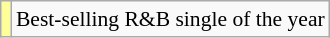<table class="wikitable plainrowheaders" style="font-size:90%;">
<tr>
<td bgcolor=#FFFF99 align=center></td>
<td>Best-selling R&B single of the year</td>
</tr>
</table>
